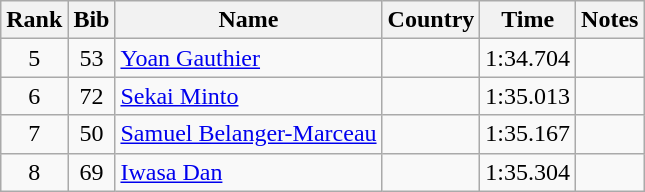<table class="wikitable sortable" style="text-align:center">
<tr>
<th>Rank</th>
<th>Bib</th>
<th>Name</th>
<th>Country</th>
<th>Time</th>
<th>Notes</th>
</tr>
<tr>
<td>5</td>
<td>53</td>
<td align=left><a href='#'>Yoan Gauthier</a></td>
<td align=left></td>
<td>1:34.704</td>
<td></td>
</tr>
<tr>
<td>6</td>
<td>72</td>
<td align=left><a href='#'>Sekai Minto</a></td>
<td align=left></td>
<td>1:35.013</td>
<td></td>
</tr>
<tr>
<td>7</td>
<td>50</td>
<td align=left><a href='#'>Samuel Belanger-Marceau</a></td>
<td align=left></td>
<td>1:35.167</td>
<td></td>
</tr>
<tr>
<td>8</td>
<td>69</td>
<td align=left><a href='#'>Iwasa Dan</a></td>
<td align=left></td>
<td>1:35.304</td>
<td></td>
</tr>
</table>
